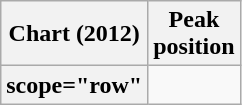<table class="wikitable sortable plainrowheaders" style="text-align:center">
<tr>
<th scope="col">Chart (2012)</th>
<th scope="col">Peak<br>position</th>
</tr>
<tr>
<th>scope="row"</th>
</tr>
</table>
